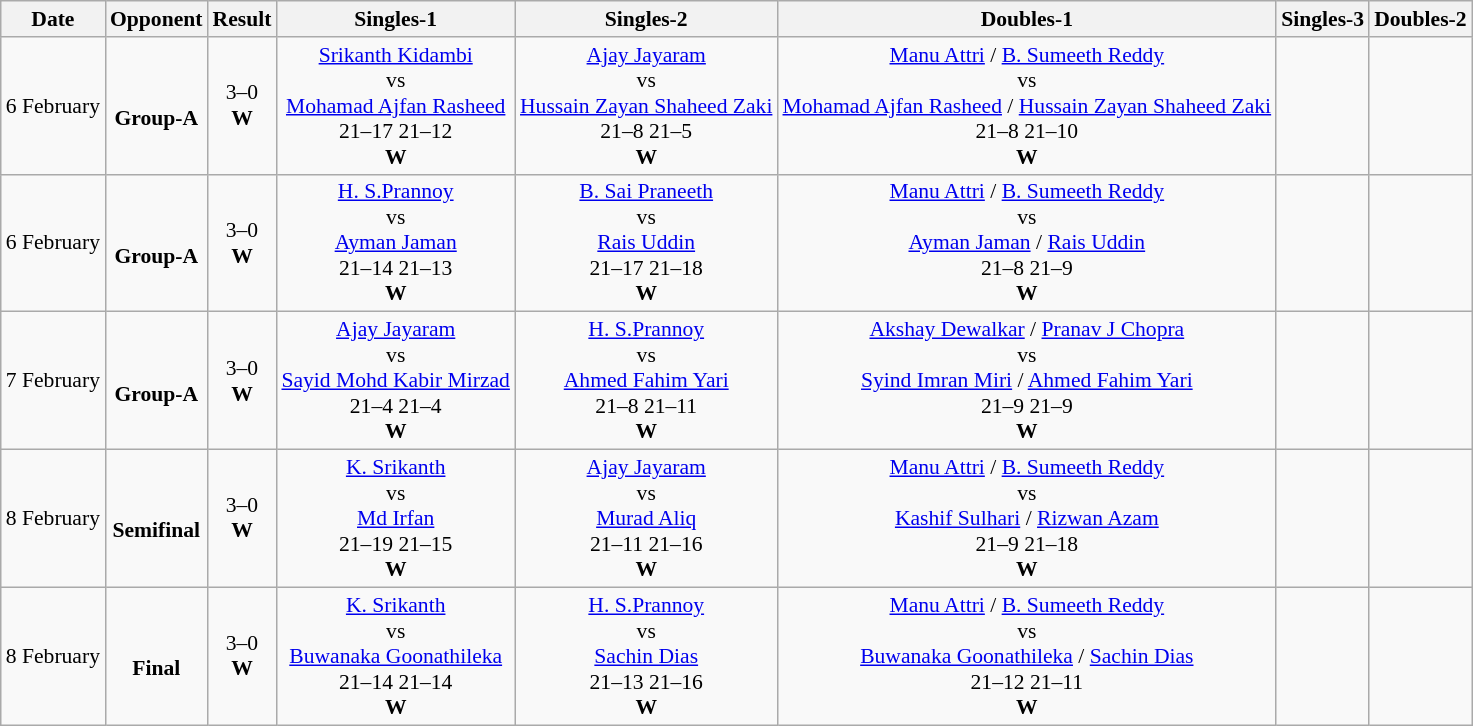<table -align=center class="wikitable" border="1" style="font-size:90%;" style="text-align:center;">
<tr>
<th>Date</th>
<th>Opponent</th>
<th>Result</th>
<th>Singles-1</th>
<th>Singles-2</th>
<th>Doubles-1</th>
<th>Singles-3</th>
<th>Doubles-2</th>
</tr>
<tr align=center>
<td>6 February</td>
<td><br><strong>Group-A</strong></td>
<td>3–0 <br> <strong>W</strong></td>
<td><a href='#'>Srikanth Kidambi</a><br>vs<br><a href='#'>Mohamad Ajfan Rasheed</a><br> 21–17 21–12<br><strong>W</strong></td>
<td><a href='#'>Ajay Jayaram</a><br>vs<br><a href='#'>Hussain Zayan Shaheed Zaki</a><br>21–8 21–5<br><strong>W</strong></td>
<td><a href='#'>Manu Attri</a> / <a href='#'>B. Sumeeth Reddy</a><br>vs<br><a href='#'>Mohamad Ajfan Rasheed</a> / <a href='#'>Hussain Zayan Shaheed Zaki</a><br>21–8 21–10<br><strong>W</strong></td>
<td></td>
<td></td>
</tr>
<tr align=center>
<td>6 February</td>
<td><br><strong>Group-A</strong></td>
<td>3–0 <br> <strong>W</strong></td>
<td><a href='#'>H. S.Prannoy</a><br>vs<br><a href='#'>Ayman Jaman</a><br> 21–14 21–13<br><strong>W</strong></td>
<td><a href='#'>B. Sai Praneeth</a><br>vs<br><a href='#'>Rais Uddin</a><br>21–17 21–18<br><strong>W</strong></td>
<td><a href='#'>Manu Attri</a> / <a href='#'>B. Sumeeth Reddy</a><br>vs<br><a href='#'>Ayman Jaman</a> / <a href='#'>Rais Uddin</a><br>21–8 21–9<br><strong>W</strong></td>
<td></td>
<td></td>
</tr>
<tr align=center>
<td>7 February</td>
<td><br><strong>Group-A</strong></td>
<td>3–0<br><strong>W</strong></td>
<td><a href='#'>Ajay Jayaram</a><br>vs<br><a href='#'>Sayid Mohd Kabir Mirzad</a><br>21–4 21–4<br><strong>W</strong></td>
<td><a href='#'>H. S.Prannoy</a><br>vs<br><a href='#'>Ahmed Fahim Yari</a><br>21–8 21–11<br><strong>W</strong></td>
<td><a href='#'>Akshay Dewalkar</a> / <a href='#'>Pranav J Chopra</a><br>vs<br><a href='#'>Syind Imran Miri</a> / <a href='#'>Ahmed Fahim Yari</a><br>21–9 21–9<br><strong>W</strong></td>
<td></td>
<td></td>
</tr>
<tr align=center>
<td>8 February</td>
<td><br><strong>Semifinal</strong></td>
<td>3–0<br><strong>W</strong></td>
<td><a href='#'>K. Srikanth</a><br>vs<br><a href='#'>Md Irfan</a><br>21–19 21–15<br><strong>W</strong></td>
<td><a href='#'>Ajay Jayaram</a><br>vs<br><a href='#'>Murad Aliq</a><br>21–11 21–16<br><strong>W</strong></td>
<td><a href='#'>Manu Attri</a> / <a href='#'>B. Sumeeth Reddy</a><br>vs<br><a href='#'>Kashif Sulhari</a> / <a href='#'>Rizwan Azam</a><br>21–9 21–18<br><strong>W</strong></td>
<td></td>
<td></td>
</tr>
<tr align=center>
<td>8 February</td>
<td><br><strong>Final</strong><br></td>
<td>3–0<br><strong>W</strong></td>
<td><a href='#'>K. Srikanth</a><br>vs<br><a href='#'>Buwanaka Goonathileka</a><br>21–14 21–14<br><strong>W</strong></td>
<td><a href='#'>H. S.Prannoy</a><br>vs<br><a href='#'>Sachin Dias</a><br>21–13 21–16<br><strong>W</strong></td>
<td><a href='#'>Manu Attri</a> / <a href='#'>B. Sumeeth Reddy</a><br>vs<br><a href='#'>Buwanaka Goonathileka</a> / <a href='#'>Sachin Dias</a><br>21–12 21–11<br><strong>W</strong></td>
<td></td>
<td></td>
</tr>
</table>
